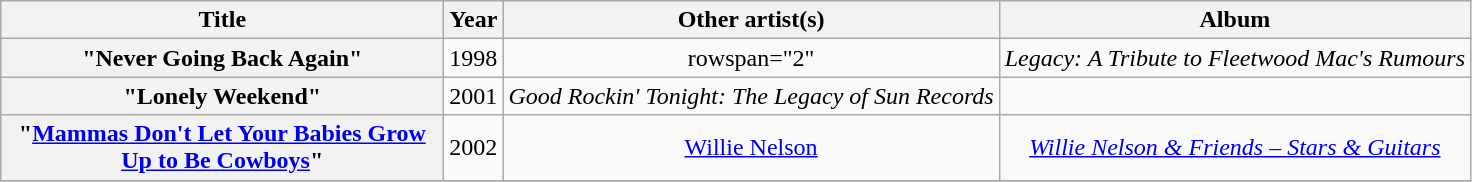<table class="wikitable plainrowheaders" style="text-align:center;">
<tr>
<th scope="col" style="width:18em;">Title</th>
<th scope="col">Year</th>
<th scope="col">Other artist(s)</th>
<th scope="col">Album</th>
</tr>
<tr>
<th scope="row">"Never Going Back Again"</th>
<td>1998</td>
<td>rowspan="2" </td>
<td><em>Legacy: A Tribute to Fleetwood Mac's Rumours</em></td>
</tr>
<tr>
<th scope="row">"Lonely Weekend"</th>
<td>2001</td>
<td><em>Good Rockin' Tonight: The Legacy of Sun Records</em></td>
</tr>
<tr>
<th scope="row">"<a href='#'>Mammas Don't Let Your Babies Grow Up to Be Cowboys</a>"</th>
<td>2002</td>
<td><a href='#'>Willie Nelson</a></td>
<td><em><a href='#'>Willie Nelson & Friends – Stars & Guitars</a></em></td>
</tr>
<tr>
</tr>
</table>
